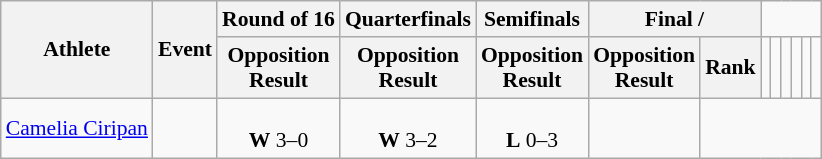<table class=wikitable style="font-size:90%">
<tr align=center>
<th rowspan="2">Athlete</th>
<th rowspan="2">Event</th>
<th>Round of 16</th>
<th>Quarterfinals</th>
<th>Semifinals</th>
<th colspan="2">Final / </th>
</tr>
<tr>
<th>Opposition<br>Result</th>
<th>Opposition<br>Result</th>
<th>Opposition<br>Result</th>
<th>Opposition<br>Result</th>
<th>Rank</th>
<td></td>
<td></td>
<td></td>
<td></td>
<td></td>
<td></td>
</tr>
<tr align=center>
<td align=left><a href='#'>Camelia Ciripan</a></td>
<td></td>
<td><br><strong>W</strong> 3–0</td>
<td><br><strong>W</strong> 3–2</td>
<td><br><strong>L</strong> 0–3</td>
<td></td>
</tr>
</table>
